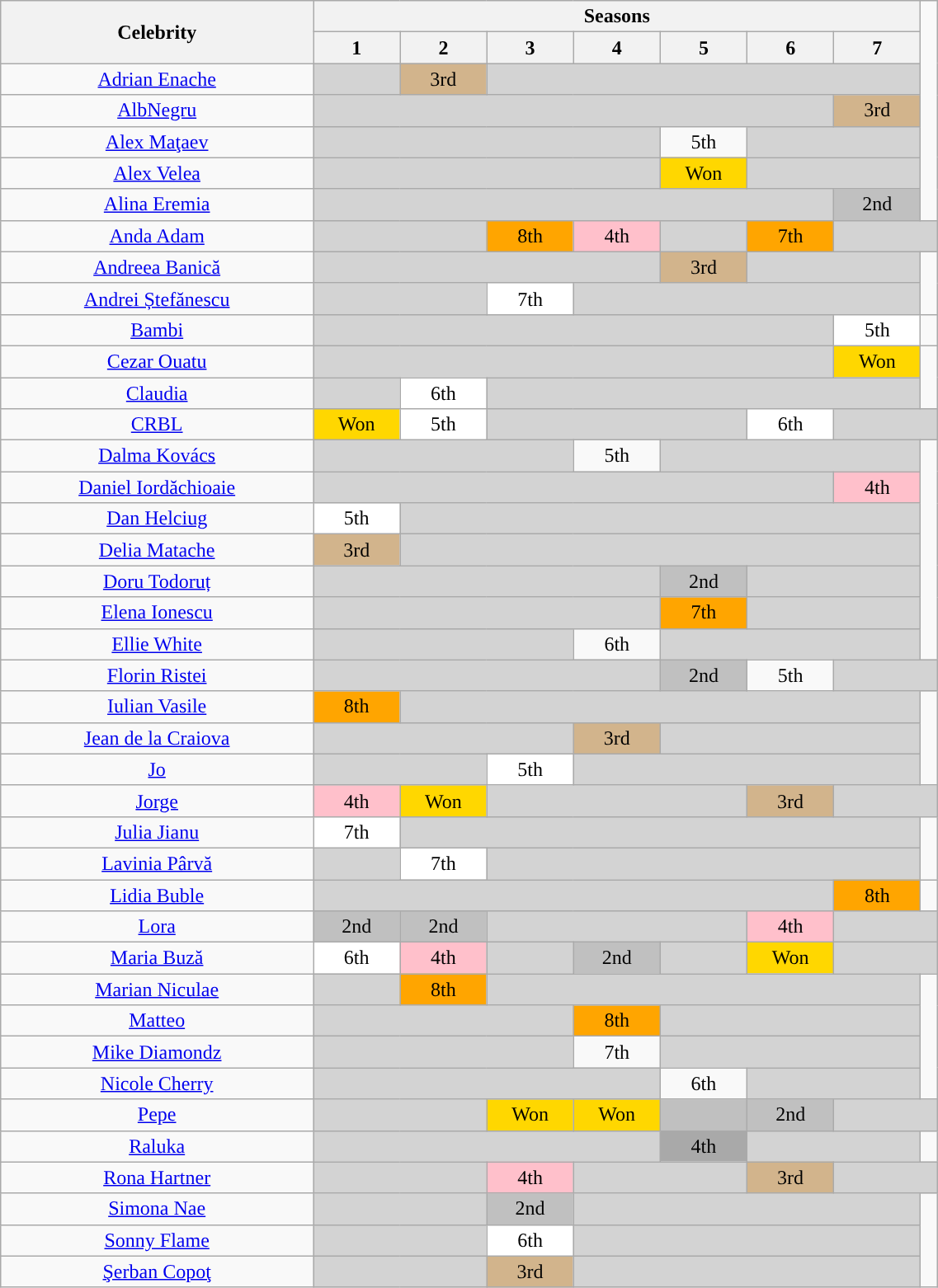<table class="wikitable"  style="width:60%; text-align:center;">
<tr>
<th rowspan=2>Celebrity</th>
<th colspan="7">Seasons</th>
</tr>
<tr>
<th>1</th>
<th>2</th>
<th>3</th>
<th>4</th>
<th>5</th>
<th>6</th>
<th>7</th>
</tr>
<tr>
<td><a href='#'>Adrian Enache</a></td>
<td style="background:lightgrey;"></td>
<td style="background:tan;">3rd</td>
<td colspan="5" style="background:lightgrey;"></td>
</tr>
<tr>
<td><a href='#'>AlbNegru</a></td>
<td colspan="6" style="background:lightgrey;"></td>
<td style="background:tan;">3rd</td>
</tr>
<tr>
<td><a href='#'>Alex Maţaev</a></td>
<td colspan="4" style="background:lightgrey;"></td>
<td>5th</td>
<td colspan="2" style="background:lightgrey;"></td>
</tr>
<tr>
<td><a href='#'>Alex Velea</a></td>
<td colspan="4" style="background:lightgrey;"></td>
<td style="background:gold;">Won</td>
<td colspan="2" style="background:lightgrey;"></td>
</tr>
<tr>
<td><a href='#'>Alina Eremia</a></td>
<td colspan="6" style="background:lightgrey;"></td>
<td style="background:silver;">2nd</td>
</tr>
<tr>
<td><a href='#'>Anda Adam</a></td>
<td colspan="2" style="background:lightgrey;"></td>
<td style="background:orange;">8th</td>
<td style="background:pink;">4th</td>
<td style="background:lightgrey;"></td>
<td style="background:orange;">7th</td>
<td colspan="2" style="background:lightgrey;"></td>
</tr>
<tr>
<td><a href='#'>Andreea Banică</a></td>
<td colspan="4" style="background:lightgrey;"></td>
<td style="background:tan;">3rd</td>
<td colspan="2" style="background:lightgrey;"></td>
</tr>
<tr>
<td><a href='#'>Andrei Ștefănescu</a></td>
<td colspan="2" style="background:lightgrey;"></td>
<td style="background:white;">7th</td>
<td colspan="4" style="background:lightgrey;"></td>
</tr>
<tr>
<td><a href='#'>Bambi</a></td>
<td colspan="6" style="background:lightgrey;"></td>
<td style="background:white;">5th</td>
<td></td>
</tr>
<tr>
<td><a href='#'>Cezar Ouatu</a></td>
<td colspan="6" style="background:lightgrey;"></td>
<td style="background:gold;">Won</td>
</tr>
<tr>
<td><a href='#'>Claudia</a></td>
<td style="background:lightgrey;"></td>
<td style="background:white;">6th</td>
<td colspan="5" style="background:lightgrey;"></td>
</tr>
<tr>
<td><a href='#'>CRBL</a></td>
<td style="background:gold;">Won</td>
<td style="background:white;">5th</td>
<td colspan="3" style="background:lightgrey;"></td>
<td style="background:white;">6th</td>
<td colspan="2" style="background:lightgrey;"></td>
</tr>
<tr>
<td><a href='#'>Dalma Kovács</a></td>
<td colspan="3" style="background:lightgrey;"></td>
<td>5th</td>
<td colspan="3" style="background:lightgrey;"></td>
</tr>
<tr>
<td><a href='#'>Daniel Iordăchioaie</a></td>
<td colspan="6" style="background:lightgrey;"></td>
<td style="background:pink;">4th</td>
</tr>
<tr>
<td><a href='#'>Dan Helciug</a></td>
<td style="background:white;">5th</td>
<td colspan="6" style="background:lightgrey;"></td>
</tr>
<tr>
<td><a href='#'>Delia Matache</a></td>
<td style="background:tan;">3rd</td>
<td colspan="6" style="background:lightgrey;"></td>
</tr>
<tr>
<td><a href='#'>Doru Todoruț</a></td>
<td colspan="4" style="background:lightgrey;"></td>
<td style="background:silver;">2nd</td>
<td colspan="2" style="background:lightgrey;"></td>
</tr>
<tr>
<td><a href='#'>Elena Ionescu</a></td>
<td colspan="4" style="background:lightgrey;"></td>
<td style="background:orange;">7th</td>
<td colspan="2" style="background:lightgrey;"></td>
</tr>
<tr>
<td><a href='#'>Ellie White</a></td>
<td colspan="3" style="background:lightgrey;"></td>
<td>6th</td>
<td colspan="3" style="background:lightgrey;"></td>
</tr>
<tr>
<td><a href='#'>Florin Ristei</a></td>
<td colspan="4" style="background:lightgrey;"></td>
<td style="background:silver;">2nd</td>
<td>5th</td>
<td colspan="2" style="background:lightgrey;"></td>
</tr>
<tr>
<td><a href='#'>Iulian Vasile</a></td>
<td style="background:orange;">8th</td>
<td colspan="6" style="background:lightgrey;"></td>
</tr>
<tr>
<td><a href='#'>Jean de la Craiova</a></td>
<td colspan="3" style="background:lightgrey;"></td>
<td style="background:tan;">3rd</td>
<td colspan="3" style="background:lightgrey;"></td>
</tr>
<tr>
<td><a href='#'>Jo</a></td>
<td colspan="2" style="background:lightgrey;"></td>
<td style="background:white;">5th</td>
<td colspan="4" style="background:lightgrey;"></td>
</tr>
<tr>
<td><a href='#'>Jorge</a></td>
<td style="background:pink;">4th</td>
<td style="background:gold;">Won</td>
<td colspan="3" style="background:lightgrey;"></td>
<td style="background:tan;">3rd</td>
<td colspan="2" style="background:lightgrey;"></td>
</tr>
<tr>
<td><a href='#'>Julia Jianu</a></td>
<td style="background:white;">7th</td>
<td colspan="6" style="background:lightgrey;"></td>
</tr>
<tr>
<td><a href='#'>Lavinia Pârvă</a></td>
<td style="background:lightgrey;"></td>
<td style="background:white;">7th</td>
<td colspan="5" style="background:lightgrey;"></td>
</tr>
<tr>
<td><a href='#'>Lidia Buble</a></td>
<td colspan="6" style="background:lightgrey;"></td>
<td style="background:orange">8th</td>
<td></td>
</tr>
<tr>
<td><a href='#'>Lora</a></td>
<td style="background:silver;">2nd</td>
<td style="background:silver;">2nd</td>
<td colspan="3" style="background:lightgrey;"></td>
<td style="background:pink;">4th</td>
<td colspan="2" style="background:lightgrey;"></td>
</tr>
<tr>
<td><a href='#'>Maria Buză</a></td>
<td style="background:white;">6th</td>
<td style="background:pink;">4th</td>
<td style="background:lightgrey;"></td>
<td style="background:silver;">2nd</td>
<td style="background:lightgrey;"></td>
<td style="background:gold;">Won</td>
<td colspan="2" style="background:lightgrey;"></td>
</tr>
<tr>
<td><a href='#'>Marian Niculae</a></td>
<td style="background:lightgrey;"></td>
<td style="background:orange;">8th</td>
<td colspan="5" style="background:lightgrey;"></td>
</tr>
<tr>
<td><a href='#'>Matteo</a></td>
<td colspan="3" style="background:lightgrey;"></td>
<td style="background:orange;">8th</td>
<td colspan="3" style="background:lightgrey;"></td>
</tr>
<tr>
<td><a href='#'>Mike Diamondz</a></td>
<td colspan="3" style="background:lightgrey;"></td>
<td>7th</td>
<td colspan="3" style="background:lightgrey;"></td>
</tr>
<tr>
<td><a href='#'>Nicole Cherry</a></td>
<td colspan="4" style="background:lightgrey;"></td>
<td>6th</td>
<td colspan="2" style="background:lightgrey;"></td>
</tr>
<tr>
<td><a href='#'>Pepe</a></td>
<td colspan="2" style="background:lightgrey;"></td>
<td style="background:gold;">Won</td>
<td style="background:gold;">Won</td>
<td style="background:silver;"></td>
<td style="background:silver;">2nd</td>
<td colspan="2" style="background:lightgrey;"></td>
</tr>
<tr>
<td><a href='#'>Raluka</a></td>
<td colspan="4" style="background:lightgrey;"></td>
<td style="background:darkgrey;">4th</td>
<td colspan="2"  style="background:lightgrey;"></td>
</tr>
<tr>
<td><a href='#'>Rona Hartner</a></td>
<td colspan="2" style="background:lightgrey;"></td>
<td style="background:pink;">4th</td>
<td colspan="2" style="background:lightgrey;"></td>
<td style="background:tan;">3rd</td>
<td colspan="2" style="background:lightgrey;"></td>
</tr>
<tr>
<td><a href='#'>Simona Nae</a></td>
<td colspan="2" style="background:lightgrey;"></td>
<td style="background:silver;">2nd</td>
<td colspan="4" style="background:lightgrey;"></td>
</tr>
<tr>
<td><a href='#'>Sonny Flame</a></td>
<td colspan="2" style="background:lightgrey;"></td>
<td style="background:white;">6th</td>
<td colspan="4" style="background:lightgrey;"></td>
</tr>
<tr>
<td><a href='#'>Şerban Copoţ</a></td>
<td colspan="2" style="background:lightgrey;"></td>
<td style="background:tan;">3rd</td>
<td colspan="4" style="background:lightgrey;"></td>
</tr>
</table>
